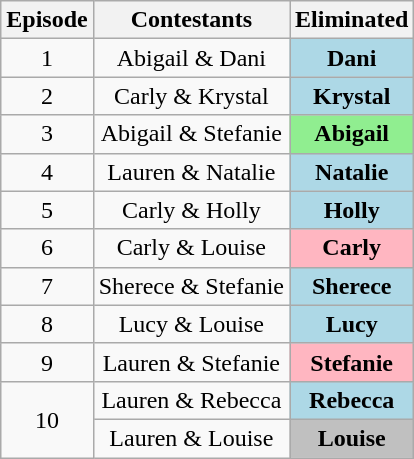<table class="wikitable" border="2" style="text-align:center">
<tr>
<th>Episode</th>
<th>Contestants</th>
<th>Eliminated</th>
</tr>
<tr>
<td>1</td>
<td>Abigail & Dani</td>
<td style="background:lightblue"><strong>Dani</strong></td>
</tr>
<tr>
<td>2</td>
<td>Carly & Krystal</td>
<td style="background:lightblue"><strong>Krystal</strong></td>
</tr>
<tr>
<td>3</td>
<td>Abigail & Stefanie</td>
<td style="background:lightgreen"><strong>Abigail</strong></td>
</tr>
<tr>
<td>4</td>
<td>Lauren & Natalie</td>
<td style="background:lightblue"><strong>Natalie</strong></td>
</tr>
<tr>
<td>5</td>
<td>Carly & Holly</td>
<td style="background:lightblue"><strong>Holly</strong></td>
</tr>
<tr>
<td>6</td>
<td>Carly & Louise</td>
<td style="background:lightpink"><strong>Carly</strong></td>
</tr>
<tr>
<td>7</td>
<td>Sherece & Stefanie</td>
<td style="background:lightblue"><strong>Sherece</strong></td>
</tr>
<tr>
<td>8</td>
<td>Lucy & Louise</td>
<td style="background:lightblue"><strong>Lucy</strong></td>
</tr>
<tr>
<td>9</td>
<td>Lauren & Stefanie</td>
<td style="background:lightpink"><strong>Stefanie</strong></td>
</tr>
<tr>
<td rowspan="2">10</td>
<td>Lauren & Rebecca</td>
<td style="background:lightblue"><strong>Rebecca</strong></td>
</tr>
<tr>
<td>Lauren & Louise</td>
<td style="background:silver"><strong>Louise</strong></td>
</tr>
</table>
